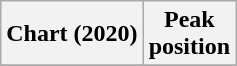<table class="wikitable plainrowheaders" style="text-align:center">
<tr>
<th scope="col">Chart (2020)</th>
<th scope="col">Peak<br>position</th>
</tr>
<tr>
</tr>
</table>
